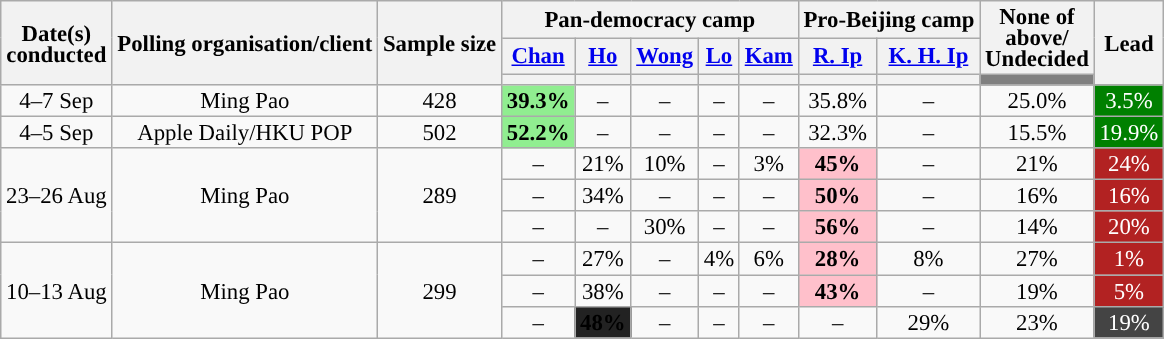<table class="wikitable sortable" style="text-align:center;font-size:95%;line-height:14px">
<tr>
<th rowspan="3">Date(s)<br>conducted</th>
<th rowspan="3">Polling organisation/client</th>
<th rowspan="3">Sample size</th>
<th colspan="5">Pan-democracy camp</th>
<th colspan="2">Pro-Beijing camp</th>
<th rowspan="2">None of above/<br>Undecided</th>
<th rowspan="3">Lead</th>
</tr>
<tr>
<th><a href='#'><span>Chan</span></a></th>
<th><a href='#'><span>Ho</span></a></th>
<th><a href='#'><span>Wong</span></a></th>
<th><a href='#'><span>Lo</span></a></th>
<th><a href='#'><span>Kam</span></a></th>
<th><a href='#'><span>R. Ip</span></a></th>
<th><a href='#'><span>K. H. Ip</span></a></th>
</tr>
<tr>
<th class="unsortable" style="color:inherit;background:"></th>
<th class="unsortable" style="color:inherit;background:"></th>
<th class="unsortable" style="color:inherit;background:"></th>
<th class="unsortable" style="color:inherit;background:"></th>
<th class="unsortable" style="color:inherit;background:"></th>
<th class="unsortable" style="color:inherit;background:"></th>
<th class="unsortable" style="color:inherit;background:"></th>
<th class="unsortable" style="color:inherit;background:grey; width:60px;"></th>
</tr>
<tr>
<td>4–7 Sep</td>
<td>Ming Pao</td>
<td>428</td>
<td style="background:LightGreen"><strong>39.3%</strong></td>
<td>–</td>
<td>–</td>
<td>–</td>
<td>–</td>
<td>35.8%</td>
<td>–</td>
<td>25.0%</td>
<td style="background:Green; color:white;">3.5%</td>
</tr>
<tr>
<td>4–5 Sep</td>
<td>Apple Daily/HKU POP</td>
<td>502</td>
<td style="background:LightGreen"><strong>52.2%</strong></td>
<td>–</td>
<td>–</td>
<td>–</td>
<td>–</td>
<td>32.3%</td>
<td>–</td>
<td>15.5%</td>
<td style="background:Green; color:white;">19.9%</td>
</tr>
<tr>
<td rowspan="3">23–26 Aug</td>
<td rowspan="3">Ming Pao</td>
<td rowspan="3">289</td>
<td>–</td>
<td>21%</td>
<td>10%</td>
<td>–</td>
<td>3%</td>
<td style="background:Pink"><strong>45%</strong></td>
<td>–</td>
<td>21%</td>
<td style="background:FireBrick; color:white;">24%</td>
</tr>
<tr>
<td>–</td>
<td>34%</td>
<td>–</td>
<td>–</td>
<td>–</td>
<td style="background:Pink"><strong>50%</strong></td>
<td>–</td>
<td>16%</td>
<td style="background:FireBrick; color:white;">16%</td>
</tr>
<tr>
<td>–</td>
<td>–</td>
<td>30%</td>
<td>–</td>
<td>–</td>
<td style="background:Pink"><strong>56%</strong></td>
<td>–</td>
<td>14%</td>
<td style="background:FireBrick; color:white;">20%</td>
</tr>
<tr>
<td rowspan="3">10–13 Aug</td>
<td rowspan="3">Ming Pao</td>
<td rowspan="3">299</td>
<td>–</td>
<td>27%</td>
<td>–</td>
<td>4%</td>
<td>6%</td>
<td style="background:Pink"><strong>28%</strong></td>
<td>8%</td>
<td>27%</td>
<td style="background:FireBrick; color:white;">1%</td>
</tr>
<tr>
<td>–</td>
<td>38%</td>
<td>–</td>
<td>–</td>
<td>–</td>
<td style="background:Pink"><strong>43%</strong></td>
<td>–</td>
<td>19%</td>
<td style="background:FireBrick; color:white;">5%</td>
</tr>
<tr>
<td>–</td>
<td style="background:#222222"><span><strong>48%</strong></span></td>
<td>–</td>
<td>–</td>
<td>–</td>
<td>–</td>
<td>29%</td>
<td>23%</td>
<td style="background:#444444; color:white;">19%</td>
</tr>
</table>
